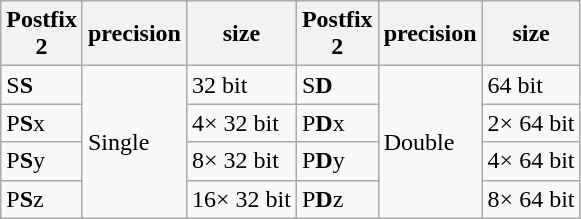<table class="wikitable">
<tr>
<th>Postfix<br>2</th>
<th>precision</th>
<th>size</th>
<th>Postfix<br>2</th>
<th>precision</th>
<th>size</th>
</tr>
<tr>
<td>S<strong>S</strong></td>
<td rowspan="4">Single</td>
<td>32 bit</td>
<td>S<strong>D</strong></td>
<td rowspan="4">Double</td>
<td>64 bit</td>
</tr>
<tr>
<td>P<strong>S</strong>x</td>
<td>4× 32 bit</td>
<td>P<strong>D</strong>x</td>
<td>2× 64 bit</td>
</tr>
<tr>
<td>P<strong>S</strong>y</td>
<td>8× 32 bit</td>
<td>P<strong>D</strong>y</td>
<td>4× 64 bit</td>
</tr>
<tr>
<td>P<strong>S</strong>z</td>
<td>16× 32 bit</td>
<td>P<strong>D</strong>z</td>
<td>8× 64 bit</td>
</tr>
</table>
